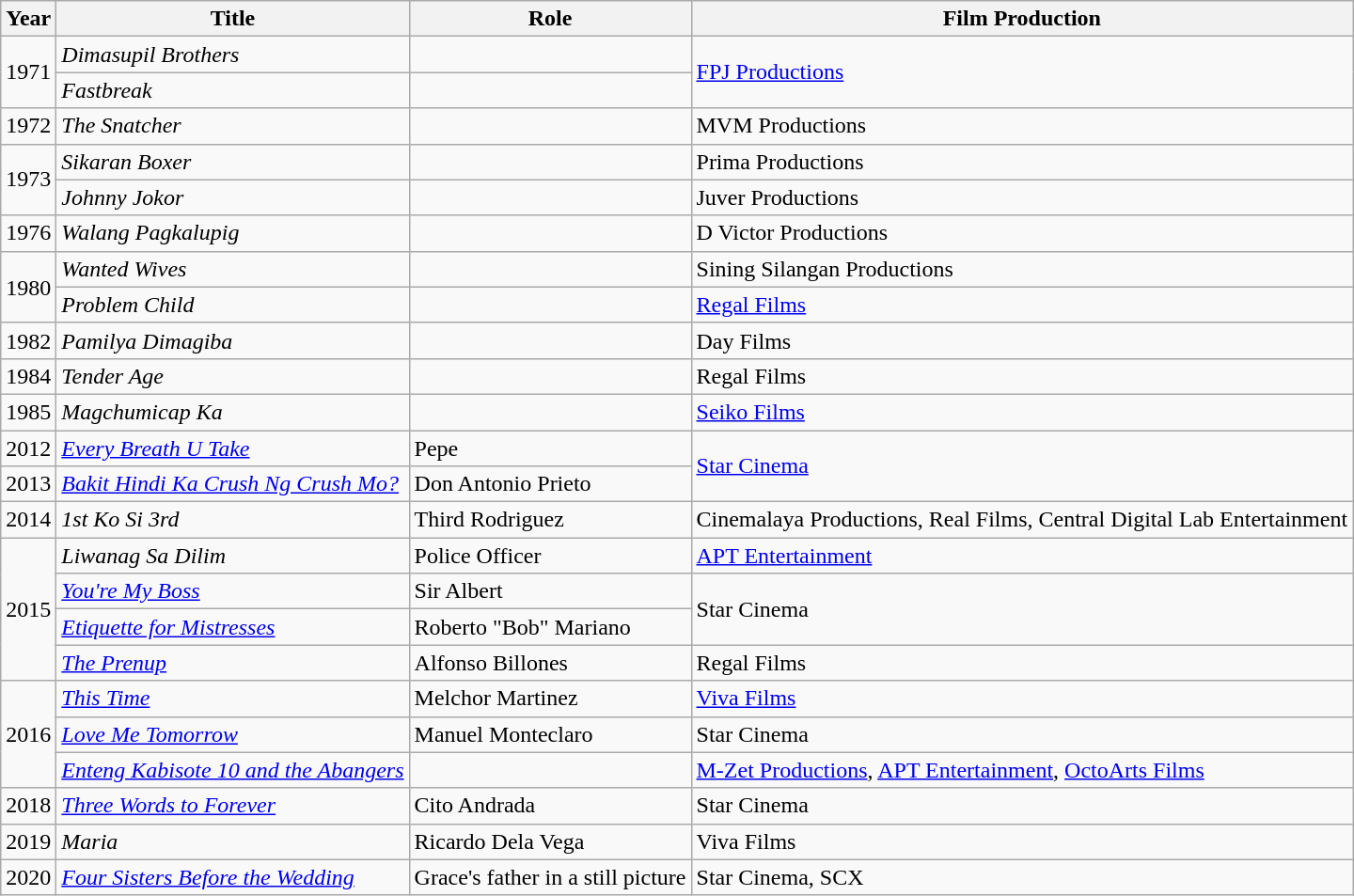<table class="wikitable">
<tr>
<th>Year</th>
<th>Title</th>
<th>Role</th>
<th>Film Production</th>
</tr>
<tr>
<td rowspan="2">1971</td>
<td><em>Dimasupil Brothers</em></td>
<td></td>
<td rowspan="2"><a href='#'>FPJ Productions</a></td>
</tr>
<tr>
<td><em>Fastbreak</em></td>
<td></td>
</tr>
<tr>
<td>1972</td>
<td><em>The Snatcher</em></td>
<td></td>
<td>MVM Productions</td>
</tr>
<tr>
<td rowspan="2">1973</td>
<td><em>Sikaran Boxer</em></td>
<td></td>
<td>Prima Productions</td>
</tr>
<tr>
<td><em>Johnny Jokor</em></td>
<td></td>
<td>Juver Productions</td>
</tr>
<tr>
<td>1976</td>
<td><em>Walang Pagkalupig</em></td>
<td></td>
<td>D Victor Productions</td>
</tr>
<tr>
<td rowspan="2">1980</td>
<td><em>Wanted Wives</em></td>
<td></td>
<td>Sining Silangan Productions</td>
</tr>
<tr>
<td><em>Problem Child</em></td>
<td></td>
<td><a href='#'>Regal Films</a></td>
</tr>
<tr>
<td>1982</td>
<td><em>Pamilya Dimagiba</em></td>
<td></td>
<td>Day Films</td>
</tr>
<tr>
<td>1984</td>
<td><em>Tender Age</em></td>
<td></td>
<td>Regal Films</td>
</tr>
<tr>
<td>1985</td>
<td><em>Magchumicap Ka</em></td>
<td></td>
<td><a href='#'>Seiko Films</a></td>
</tr>
<tr>
<td>2012</td>
<td><em><a href='#'>Every Breath U Take</a></em></td>
<td>Pepe</td>
<td rowspan="2"><a href='#'>Star Cinema</a></td>
</tr>
<tr>
<td>2013</td>
<td><em><a href='#'>Bakit Hindi Ka Crush Ng Crush Mo?</a></em></td>
<td>Don Antonio Prieto</td>
</tr>
<tr>
<td>2014</td>
<td><em>1st Ko Si 3rd</em></td>
<td>Third Rodriguez</td>
<td>Cinemalaya Productions, Real Films, Central Digital Lab Entertainment</td>
</tr>
<tr>
<td rowspan="4">2015</td>
<td><em>Liwanag Sa Dilim</em></td>
<td>Police Officer</td>
<td><a href='#'>APT Entertainment</a></td>
</tr>
<tr>
<td><em><a href='#'>You're My Boss</a></em></td>
<td>Sir Albert</td>
<td rowspan="2">Star Cinema</td>
</tr>
<tr>
<td><em><a href='#'>Etiquette for Mistresses</a></em></td>
<td>Roberto "Bob" Mariano</td>
</tr>
<tr>
<td><em><a href='#'>The Prenup</a></em></td>
<td>Alfonso Billones</td>
<td>Regal Films</td>
</tr>
<tr>
<td rowspan="3">2016</td>
<td><em><a href='#'>This Time</a></em></td>
<td>Melchor Martinez</td>
<td><a href='#'>Viva Films</a></td>
</tr>
<tr>
<td><em><a href='#'>Love Me Tomorrow</a></em></td>
<td>Manuel Monteclaro</td>
<td>Star Cinema</td>
</tr>
<tr>
<td><em><a href='#'>Enteng Kabisote 10 and the Abangers</a></em></td>
<td></td>
<td><a href='#'>M-Zet Productions</a>, <a href='#'>APT Entertainment</a>, <a href='#'>OctoArts Films</a></td>
</tr>
<tr>
<td>2018</td>
<td><em><a href='#'>Three Words to Forever</a></em></td>
<td>Cito Andrada</td>
<td>Star Cinema</td>
</tr>
<tr>
<td>2019</td>
<td><em>Maria</em></td>
<td>Ricardo Dela Vega</td>
<td>Viva Films</td>
</tr>
<tr>
<td>2020</td>
<td><em><a href='#'>Four Sisters Before the Wedding</a></em></td>
<td>Grace's father in a still picture</td>
<td>Star Cinema, SCX</td>
</tr>
</table>
